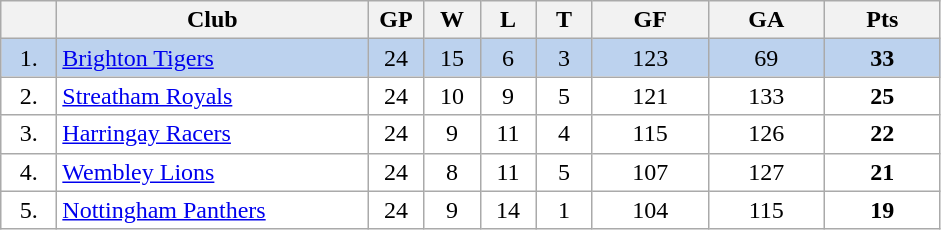<table class="wikitable">
<tr>
<th width="30"></th>
<th width="200">Club</th>
<th width="30">GP</th>
<th width="30">W</th>
<th width="30">L</th>
<th width="30">T</th>
<th width="70">GF</th>
<th width="70">GA</th>
<th width="70">Pts</th>
</tr>
<tr bgcolor="#BCD2EE" align="center">
<td>1.</td>
<td align="left"><a href='#'>Brighton Tigers</a></td>
<td>24</td>
<td>15</td>
<td>6</td>
<td>3</td>
<td>123</td>
<td>69</td>
<td><strong>33</strong></td>
</tr>
<tr bgcolor="#FFFFFF" align="center">
<td>2.</td>
<td align="left"><a href='#'>Streatham Royals</a></td>
<td>24</td>
<td>10</td>
<td>9</td>
<td>5</td>
<td>121</td>
<td>133</td>
<td><strong>25</strong></td>
</tr>
<tr bgcolor="#FFFFFF" align="center">
<td>3.</td>
<td align="left"><a href='#'>Harringay Racers</a></td>
<td>24</td>
<td>9</td>
<td>11</td>
<td>4</td>
<td>115</td>
<td>126</td>
<td><strong>22</strong></td>
</tr>
<tr bgcolor="#FFFFFF" align="center">
<td>4.</td>
<td align="left"><a href='#'>Wembley Lions</a></td>
<td>24</td>
<td>8</td>
<td>11</td>
<td>5</td>
<td>107</td>
<td>127</td>
<td><strong>21</strong></td>
</tr>
<tr bgcolor="#FFFFFF" align="center">
<td>5.</td>
<td align="left"><a href='#'>Nottingham Panthers</a></td>
<td>24</td>
<td>9</td>
<td>14</td>
<td>1</td>
<td>104</td>
<td>115</td>
<td><strong>19</strong></td>
</tr>
</table>
